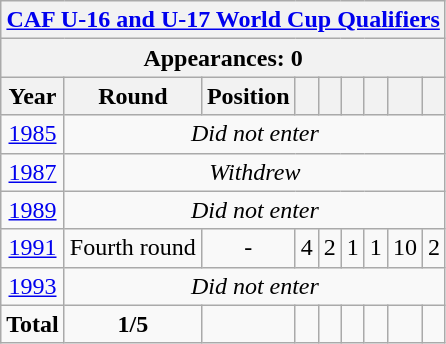<table class="wikitable" style="text-align: center;">
<tr>
<th colspan=9><a href='#'>CAF U-16 and U-17 World Cup Qualifiers</a></th>
</tr>
<tr>
<th colspan=9>Appearances: 0</th>
</tr>
<tr>
<th>Year</th>
<th>Round</th>
<th>Position</th>
<th></th>
<th></th>
<th></th>
<th></th>
<th></th>
<th></th>
</tr>
<tr>
<td><a href='#'>1985</a></td>
<td colspan=8 rowspan=1><em>Did not enter</em></td>
</tr>
<tr>
<td><a href='#'>1987</a></td>
<td colspan=8 rowspan=1><em>Withdrew</em></td>
</tr>
<tr>
<td><a href='#'>1989</a></td>
<td colspan=8 rowspan=1><em>Did not enter</em></td>
</tr>
<tr>
<td><a href='#'>1991</a></td>
<td>Fourth round</td>
<td>-</td>
<td>4</td>
<td>2</td>
<td>1</td>
<td>1</td>
<td>10</td>
<td>2</td>
</tr>
<tr>
<td><a href='#'>1993</a></td>
<td colspan=8 rowspan=1><em>Did not enter</em></td>
</tr>
<tr>
<td><strong>Total</strong></td>
<td><strong>1/5</strong></td>
<td><strong></strong></td>
<td><strong></strong></td>
<td><strong></strong></td>
<td><strong></strong></td>
<td><strong></strong></td>
<td><strong></strong></td>
<td><strong></strong></td>
</tr>
</table>
